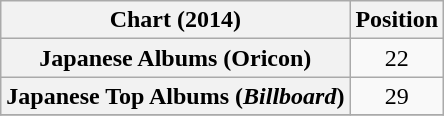<table class="wikitable sortable plainrowheaders" style="text-align:center;">
<tr>
<th>Chart (2014)</th>
<th>Position</th>
</tr>
<tr>
<th scope="row">Japanese Albums (Oricon)</th>
<td>22</td>
</tr>
<tr>
<th scope="row">Japanese Top Albums (<em>Billboard</em>)</th>
<td>29</td>
</tr>
<tr>
</tr>
</table>
